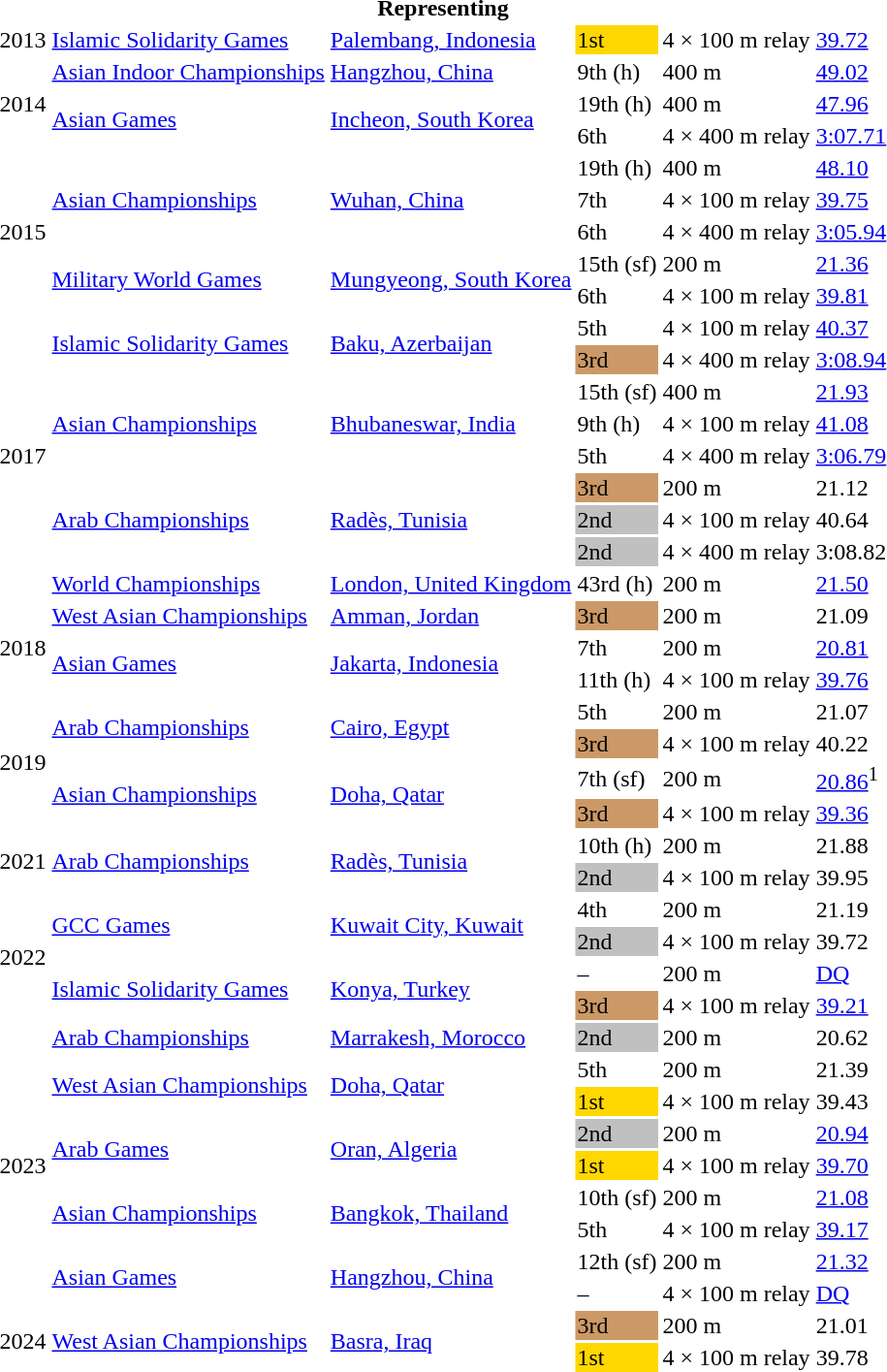<table>
<tr>
<th colspan="6">Representing </th>
</tr>
<tr>
<td>2013</td>
<td><a href='#'>Islamic Solidarity Games</a></td>
<td><a href='#'>Palembang, Indonesia</a></td>
<td bgcolor=gold>1st</td>
<td>4 × 100 m relay</td>
<td><a href='#'>39.72</a></td>
</tr>
<tr>
<td rowspan=3>2014</td>
<td><a href='#'>Asian Indoor Championships</a></td>
<td><a href='#'>Hangzhou, China</a></td>
<td>9th (h)</td>
<td>400 m</td>
<td><a href='#'>49.02</a></td>
</tr>
<tr>
<td rowspan=2><a href='#'>Asian Games</a></td>
<td rowspan=2><a href='#'>Incheon, South Korea</a></td>
<td>19th (h)</td>
<td>400 m</td>
<td><a href='#'>47.96</a></td>
</tr>
<tr>
<td>6th</td>
<td>4 × 400 m relay</td>
<td><a href='#'>3:07.71</a></td>
</tr>
<tr>
<td rowspan=5>2015</td>
<td rowspan=3><a href='#'>Asian Championships</a></td>
<td rowspan=3><a href='#'>Wuhan, China</a></td>
<td>19th (h)</td>
<td>400 m</td>
<td><a href='#'>48.10</a></td>
</tr>
<tr>
<td>7th</td>
<td>4 × 100 m relay</td>
<td><a href='#'>39.75</a></td>
</tr>
<tr>
<td>6th</td>
<td>4 × 400 m relay</td>
<td><a href='#'>3:05.94</a></td>
</tr>
<tr>
<td rowspan=2><a href='#'>Military World Games</a></td>
<td rowspan=2><a href='#'>Mungyeong, South Korea</a></td>
<td>15th (sf)</td>
<td>200 m</td>
<td><a href='#'>21.36</a></td>
</tr>
<tr>
<td>6th</td>
<td>4 × 100 m relay</td>
<td><a href='#'>39.81</a></td>
</tr>
<tr>
<td rowspan=9>2017</td>
<td rowspan=2><a href='#'>Islamic Solidarity Games</a></td>
<td rowspan=2><a href='#'>Baku, Azerbaijan</a></td>
<td>5th</td>
<td>4 × 100 m relay</td>
<td><a href='#'>40.37</a></td>
</tr>
<tr>
<td bgcolor=cc9966>3rd</td>
<td>4 × 400 m relay</td>
<td><a href='#'>3:08.94</a></td>
</tr>
<tr>
<td rowspan=3><a href='#'>Asian Championships</a></td>
<td rowspan=3><a href='#'>Bhubaneswar, India</a></td>
<td>15th (sf)</td>
<td>400 m</td>
<td><a href='#'>21.93</a></td>
</tr>
<tr>
<td>9th (h)</td>
<td>4 × 100 m relay</td>
<td><a href='#'>41.08</a></td>
</tr>
<tr>
<td>5th</td>
<td>4 × 400 m relay</td>
<td><a href='#'>3:06.79</a></td>
</tr>
<tr>
<td rowspan=3><a href='#'>Arab Championships</a></td>
<td rowspan=3><a href='#'>Radès, Tunisia</a></td>
<td bgcolor=cc9966>3rd</td>
<td>200 m</td>
<td>21.12</td>
</tr>
<tr>
<td bgcolor=silver>2nd</td>
<td>4 × 100 m relay</td>
<td>40.64</td>
</tr>
<tr>
<td bgcolor=silver>2nd</td>
<td>4 × 400 m relay</td>
<td>3:08.82</td>
</tr>
<tr>
<td><a href='#'>World Championships</a></td>
<td><a href='#'>London, United Kingdom</a></td>
<td>43rd (h)</td>
<td>200 m</td>
<td><a href='#'>21.50</a></td>
</tr>
<tr>
<td rowspan=3>2018</td>
<td><a href='#'>West Asian Championships</a></td>
<td><a href='#'>Amman, Jordan</a></td>
<td bgcolor=cc9966>3rd</td>
<td>200 m</td>
<td>21.09</td>
</tr>
<tr>
<td rowspan=2><a href='#'>Asian Games</a></td>
<td rowspan=2><a href='#'>Jakarta, Indonesia</a></td>
<td>7th</td>
<td>200 m</td>
<td><a href='#'>20.81</a></td>
</tr>
<tr>
<td>11th (h)</td>
<td>4 × 100 m relay</td>
<td><a href='#'>39.76</a></td>
</tr>
<tr>
<td rowspan=4>2019</td>
<td rowspan=2><a href='#'>Arab Championships</a></td>
<td rowspan=2><a href='#'>Cairo, Egypt</a></td>
<td>5th</td>
<td>200 m</td>
<td>21.07</td>
</tr>
<tr>
<td bgcolor=cc9966>3rd</td>
<td>4 × 100 m relay</td>
<td>40.22</td>
</tr>
<tr>
<td rowspan=2><a href='#'>Asian Championships</a></td>
<td rowspan=2><a href='#'>Doha, Qatar</a></td>
<td>7th (sf)</td>
<td>200 m</td>
<td><a href='#'>20.86</a><sup>1</sup></td>
</tr>
<tr>
<td bgcolor=cc9966>3rd</td>
<td>4 × 100 m relay</td>
<td><a href='#'>39.36</a></td>
</tr>
<tr>
<td rowspan=2>2021</td>
<td rowspan=2><a href='#'>Arab Championships</a></td>
<td rowspan=2><a href='#'>Radès, Tunisia</a></td>
<td>10th (h)</td>
<td>200 m</td>
<td>21.88</td>
</tr>
<tr>
<td bgcolor=silver>2nd</td>
<td>4 × 100 m relay</td>
<td>39.95</td>
</tr>
<tr>
<td rowspan=4>2022</td>
<td rowspan=2><a href='#'>GCC Games</a></td>
<td rowspan=2><a href='#'>Kuwait City, Kuwait</a></td>
<td>4th</td>
<td>200 m</td>
<td>21.19</td>
</tr>
<tr>
<td bgcolor=silver>2nd</td>
<td>4 × 100 m relay</td>
<td>39.72</td>
</tr>
<tr>
<td rowspan=2><a href='#'>Islamic Solidarity Games</a></td>
<td rowspan=2><a href='#'>Konya, Turkey</a></td>
<td>–</td>
<td>200 m</td>
<td><a href='#'>DQ</a></td>
</tr>
<tr>
<td bgcolor=cc9966>3rd</td>
<td>4 × 100 m relay</td>
<td><a href='#'>39.21</a></td>
</tr>
<tr>
<td rowspan=9>2023</td>
<td><a href='#'>Arab Championships</a></td>
<td><a href='#'>Marrakesh, Morocco</a></td>
<td bgcolor=silver>2nd</td>
<td>200 m</td>
<td>20.62</td>
</tr>
<tr>
<td rowspan=2><a href='#'>West Asian Championships</a></td>
<td rowspan=2><a href='#'>Doha, Qatar</a></td>
<td>5th</td>
<td>200 m</td>
<td>21.39</td>
</tr>
<tr>
<td bgcolor=gold>1st</td>
<td>4 × 100 m relay</td>
<td>39.43</td>
</tr>
<tr>
<td rowspan=2><a href='#'>Arab Games</a></td>
<td rowspan=2><a href='#'>Oran, Algeria</a></td>
<td bgcolor=silver>2nd</td>
<td>200 m</td>
<td><a href='#'>20.94</a></td>
</tr>
<tr>
<td bgcolor=gold>1st</td>
<td>4 × 100 m relay</td>
<td><a href='#'>39.70</a></td>
</tr>
<tr>
<td rowspan=2><a href='#'>Asian Championships</a></td>
<td rowspan=2><a href='#'>Bangkok, Thailand</a></td>
<td>10th (sf)</td>
<td>200 m</td>
<td><a href='#'>21.08</a></td>
</tr>
<tr>
<td>5th</td>
<td>4 × 100 m relay</td>
<td><a href='#'>39.17</a></td>
</tr>
<tr>
<td rowspan=2><a href='#'>Asian Games</a></td>
<td rowspan=2><a href='#'>Hangzhou, China</a></td>
<td>12th (sf)</td>
<td>200 m</td>
<td><a href='#'>21.32</a></td>
</tr>
<tr>
<td>–</td>
<td>4 × 100 m relay</td>
<td><a href='#'>DQ</a></td>
</tr>
<tr>
<td rowspan=2>2024</td>
<td rowspan=2><a href='#'>West Asian Championships</a></td>
<td rowspan=2><a href='#'>Basra, Iraq</a></td>
<td bgcolor=cc9966>3rd</td>
<td>200 m</td>
<td>21.01</td>
</tr>
<tr>
<td bgcolor=gold>1st</td>
<td>4 × 100 m relay</td>
<td>39.78</td>
</tr>
</table>
